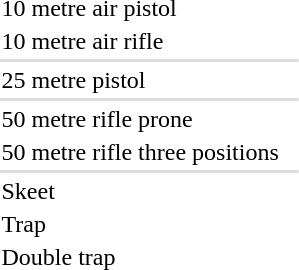<table>
<tr>
<td>10 metre air pistol</td>
<td></td>
<td></td>
<td></td>
</tr>
<tr>
<td>10 metre air rifle</td>
<td></td>
<td></td>
<td></td>
</tr>
<tr bgcolor=#DDDDDD>
<td colspan=7></td>
</tr>
<tr>
<td>25 metre pistol</td>
<td></td>
<td></td>
<td></td>
</tr>
<tr bgcolor=#DDDDDD>
<td colspan=7></td>
</tr>
<tr>
<td>50 metre rifle prone</td>
<td></td>
<td></td>
<td></td>
</tr>
<tr>
<td>50 metre rifle three positions</td>
<td></td>
<td></td>
<td></td>
</tr>
<tr bgcolor=#DDDDDD>
<td colspan=7></td>
</tr>
<tr>
<td>Skeet</td>
<td></td>
<td></td>
<td></td>
</tr>
<tr>
<td>Trap</td>
<td></td>
<td></td>
<td></td>
</tr>
<tr>
<td>Double trap</td>
<td></td>
<td></td>
<td></td>
</tr>
</table>
